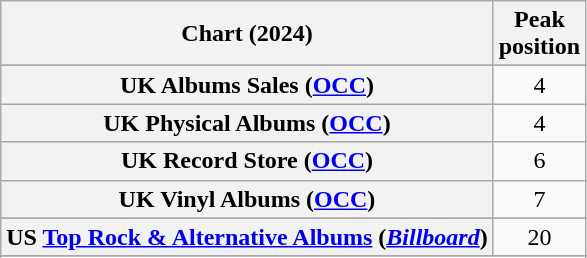<table class="wikitable sortable plainrowheaders" style="text-align:center">
<tr>
<th scope="col">Chart (2024)</th>
<th scope="col">Peak<br>position</th>
</tr>
<tr>
</tr>
<tr>
</tr>
<tr>
</tr>
<tr>
</tr>
<tr>
</tr>
<tr>
</tr>
<tr>
</tr>
<tr>
</tr>
<tr>
</tr>
<tr>
</tr>
<tr>
</tr>
<tr>
</tr>
<tr>
</tr>
<tr>
<th scope="row">UK Albums Sales (<a href='#'>OCC</a>)</th>
<td>4</td>
</tr>
<tr>
<th scope="row">UK Physical Albums (<a href='#'>OCC</a>)</th>
<td>4</td>
</tr>
<tr>
<th scope="row">UK Record Store (<a href='#'>OCC</a>)</th>
<td>6</td>
</tr>
<tr>
<th scope="row">UK Vinyl Albums (<a href='#'>OCC</a>)</th>
<td>7</td>
</tr>
<tr>
</tr>
<tr>
</tr>
<tr>
</tr>
<tr>
</tr>
<tr>
</tr>
<tr>
<th scope="row">US <a href='#'>Top Rock & Alternative Albums</a> (<em><a href='#'>Billboard</a></em>)</th>
<td>20</td>
</tr>
<tr>
</tr>
<tr>
</tr>
</table>
